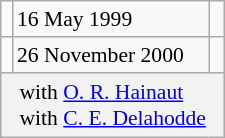<table class="wikitable floatright" style="font-size: 0.9em;">
<tr>
<td></td>
<td>16 May 1999</td>
<td> </td>
</tr>
<tr>
<td></td>
<td>26 November 2000</td>
<td> </td>
</tr>
<tr>
<th colspan=3 style="font-weight: normal; text-align: left; padding: 4px 12px;"> with <a href='#'>O. R. Hainaut</a><br>  with <a href='#'>C. E. Delahodde</a></th>
</tr>
</table>
